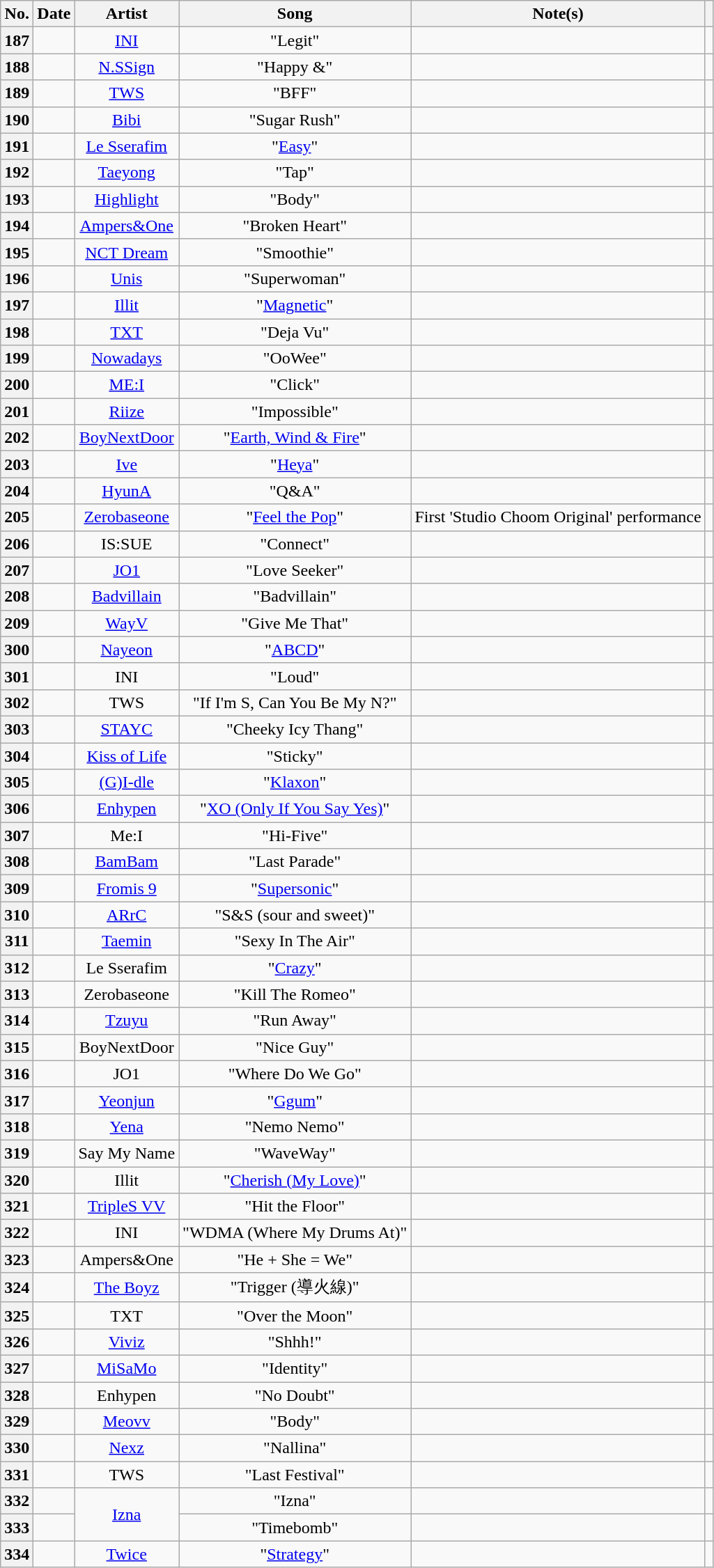<table class="wikitable plainrowheaders sortable" style="text-align:center">
<tr>
<th scope="col">No.</th>
<th scope="col">Date</th>
<th scope="col">Artist</th>
<th scope="col">Song</th>
<th scope="col">Note(s)</th>
<th scope="col" class="unsortable"></th>
</tr>
<tr>
<th scope="row">187</th>
<td></td>
<td><a href='#'>INI</a></td>
<td>"Legit"</td>
<td></td>
<td></td>
</tr>
<tr>
<th scope="row">188</th>
<td></td>
<td><a href='#'>N.SSign</a></td>
<td>"Happy &"</td>
<td></td>
<td></td>
</tr>
<tr>
<th scope="row">189</th>
<td></td>
<td><a href='#'>TWS</a></td>
<td>"BFF"</td>
<td></td>
<td></td>
</tr>
<tr>
<th scope="row">190</th>
<td></td>
<td><a href='#'>Bibi</a></td>
<td>"Sugar Rush"</td>
<td></td>
<td></td>
</tr>
<tr>
<th scope="row">191</th>
<td></td>
<td><a href='#'>Le Sserafim</a></td>
<td>"<a href='#'>Easy</a>"</td>
<td></td>
<td></td>
</tr>
<tr>
<th scope="row">192</th>
<td></td>
<td><a href='#'>Taeyong</a></td>
<td>"Tap"</td>
<td></td>
<td></td>
</tr>
<tr>
<th scope="row">193</th>
<td></td>
<td><a href='#'>Highlight</a></td>
<td>"Body"</td>
<td></td>
<td></td>
</tr>
<tr>
<th scope="row">194</th>
<td></td>
<td><a href='#'>Ampers&One</a></td>
<td>"Broken Heart"</td>
<td></td>
<td></td>
</tr>
<tr>
<th scope="row">195</th>
<td></td>
<td><a href='#'>NCT Dream</a></td>
<td>"Smoothie"</td>
<td></td>
<td></td>
</tr>
<tr>
<th scope="row">196</th>
<td></td>
<td><a href='#'>Unis</a></td>
<td>"Superwoman"</td>
<td></td>
<td></td>
</tr>
<tr>
<th scope="row">197</th>
<td></td>
<td><a href='#'>Illit</a></td>
<td>"<a href='#'>Magnetic</a>"</td>
<td></td>
<td></td>
</tr>
<tr>
<th scope="row">198</th>
<td></td>
<td><a href='#'>TXT</a></td>
<td>"Deja Vu"</td>
<td></td>
<td></td>
</tr>
<tr>
<th scope="row">199</th>
<td></td>
<td><a href='#'>Nowadays</a></td>
<td>"OoWee"</td>
<td></td>
<td></td>
</tr>
<tr>
<th scope="row">200</th>
<td></td>
<td><a href='#'>ME:I</a></td>
<td>"Click"</td>
<td></td>
<td></td>
</tr>
<tr>
<th scope="row">201</th>
<td></td>
<td><a href='#'>Riize</a></td>
<td>"Impossible"</td>
<td></td>
<td></td>
</tr>
<tr>
<th scope="row">202</th>
<td></td>
<td><a href='#'>BoyNextDoor</a></td>
<td>"<a href='#'>Earth, Wind & Fire</a>"</td>
<td></td>
<td></td>
</tr>
<tr>
<th scope="row">203</th>
<td></td>
<td><a href='#'>Ive</a></td>
<td>"<a href='#'>Heya</a>"</td>
<td></td>
<td></td>
</tr>
<tr>
<th scope="row">204</th>
<td></td>
<td><a href='#'>HyunA</a></td>
<td>"Q&A"</td>
<td></td>
<td></td>
</tr>
<tr>
<th scope="row">205</th>
<td></td>
<td><a href='#'>Zerobaseone</a></td>
<td>"<a href='#'>Feel the Pop</a>"</td>
<td>First 'Studio Choom Original' performance</td>
<td></td>
</tr>
<tr>
<th scope="row">206</th>
<td></td>
<td>IS:SUE</td>
<td>"Connect"</td>
<td></td>
<td></td>
</tr>
<tr>
<th scope="row">207</th>
<td></td>
<td><a href='#'>JO1</a></td>
<td>"Love Seeker"</td>
<td></td>
<td></td>
</tr>
<tr>
<th scope="row">208</th>
<td></td>
<td><a href='#'>Badvillain</a></td>
<td>"Badvillain"</td>
<td></td>
<td></td>
</tr>
<tr>
<th scope="row">209</th>
<td></td>
<td><a href='#'>WayV</a></td>
<td>"Give Me That"</td>
<td></td>
<td></td>
</tr>
<tr>
<th scope="row">300</th>
<td></td>
<td><a href='#'>Nayeon</a></td>
<td>"<a href='#'>ABCD</a>"</td>
<td></td>
<td></td>
</tr>
<tr>
<th scope="row">301</th>
<td></td>
<td>INI</td>
<td>"Loud"</td>
<td></td>
<td></td>
</tr>
<tr>
<th scope="row">302</th>
<td></td>
<td>TWS</td>
<td>"If I'm S, Can You Be My N?"</td>
<td></td>
<td></td>
</tr>
<tr>
<th scope="row">303</th>
<td></td>
<td><a href='#'>STAYC</a></td>
<td>"Cheeky Icy Thang"</td>
<td></td>
<td></td>
</tr>
<tr>
<th scope="row">304</th>
<td></td>
<td><a href='#'>Kiss of Life</a></td>
<td>"Sticky"</td>
<td></td>
<td></td>
</tr>
<tr>
<th scope="row">305</th>
<td></td>
<td><a href='#'>(G)I-dle</a></td>
<td>"<a href='#'>Klaxon</a>"</td>
<td></td>
<td></td>
</tr>
<tr>
<th scope="row">306</th>
<td></td>
<td><a href='#'>Enhypen</a></td>
<td>"<a href='#'>XO (Only If You Say Yes)</a>"</td>
<td></td>
<td></td>
</tr>
<tr>
<th scope="row">307</th>
<td></td>
<td>Me:I</td>
<td>"Hi-Five"</td>
<td></td>
<td></td>
</tr>
<tr>
<th scope="row">308</th>
<td></td>
<td><a href='#'>BamBam</a></td>
<td>"Last Parade"</td>
<td></td>
<td></td>
</tr>
<tr>
<th scope="row">309</th>
<td></td>
<td><a href='#'>Fromis 9</a></td>
<td>"<a href='#'>Supersonic</a>"</td>
<td></td>
<td></td>
</tr>
<tr>
<th scope="row">310</th>
<td></td>
<td><a href='#'>ARrC</a></td>
<td>"S&S (sour and sweet)"</td>
<td></td>
<td></td>
</tr>
<tr>
<th scope="row">311</th>
<td></td>
<td><a href='#'>Taemin</a></td>
<td>"Sexy In The Air"</td>
<td></td>
<td></td>
</tr>
<tr>
<th scope="row">312</th>
<td></td>
<td>Le Sserafim</td>
<td>"<a href='#'>Crazy</a>"</td>
<td></td>
<td></td>
</tr>
<tr>
<th scope="row">313</th>
<td></td>
<td>Zerobaseone</td>
<td>"Kill The Romeo"</td>
<td></td>
<td></td>
</tr>
<tr>
<th scope="row">314</th>
<td></td>
<td><a href='#'>Tzuyu</a></td>
<td>"Run Away"</td>
<td></td>
<td></td>
</tr>
<tr>
<th scope="row">315</th>
<td></td>
<td>BoyNextDoor</td>
<td>"Nice Guy"</td>
<td></td>
<td></td>
</tr>
<tr>
<th scope="row">316</th>
<td></td>
<td>JO1</td>
<td>"Where Do We Go"</td>
<td></td>
<td></td>
</tr>
<tr>
<th scope="row">317</th>
<td></td>
<td><a href='#'>Yeonjun</a></td>
<td>"<a href='#'>Ggum</a>"</td>
<td></td>
<td></td>
</tr>
<tr>
<th scope="row">318</th>
<td></td>
<td><a href='#'>Yena</a></td>
<td>"Nemo Nemo"</td>
<td></td>
<td></td>
</tr>
<tr>
<th scope="row">319</th>
<td></td>
<td>Say My Name</td>
<td>"WaveWay"</td>
<td></td>
<td></td>
</tr>
<tr>
<th scope="row">320</th>
<td></td>
<td>Illit</td>
<td>"<a href='#'>Cherish (My Love)</a>"</td>
<td></td>
<td></td>
</tr>
<tr>
<th scope="row">321</th>
<td></td>
<td><a href='#'>TripleS VV</a></td>
<td>"Hit the Floor"</td>
<td></td>
<td></td>
</tr>
<tr>
<th scope="row">322</th>
<td></td>
<td>INI</td>
<td>"WDMA (Where My Drums At)"</td>
<td></td>
<td></td>
</tr>
<tr>
<th scope="row">323</th>
<td></td>
<td>Ampers&One</td>
<td>"He + She = We"</td>
<td></td>
<td></td>
</tr>
<tr>
<th scope="row">324</th>
<td></td>
<td><a href='#'>The Boyz</a></td>
<td>"Trigger (導火線)"</td>
<td></td>
<td></td>
</tr>
<tr>
<th scope="row">325</th>
<td></td>
<td>TXT</td>
<td>"Over the Moon"</td>
<td></td>
<td></td>
</tr>
<tr>
<th scope="row">326</th>
<td></td>
<td><a href='#'>Viviz</a></td>
<td>"Shhh!"</td>
<td></td>
<td></td>
</tr>
<tr>
<th scope="row">327</th>
<td></td>
<td><a href='#'>MiSaMo</a></td>
<td>"Identity"</td>
<td></td>
<td></td>
</tr>
<tr>
<th scope="row">328</th>
<td></td>
<td>Enhypen</td>
<td>"No Doubt"</td>
<td></td>
<td></td>
</tr>
<tr>
<th scope="row">329</th>
<td></td>
<td><a href='#'>Meovv</a></td>
<td>"Body"</td>
<td></td>
<td></td>
</tr>
<tr>
<th scope="row">330</th>
<td></td>
<td><a href='#'>Nexz</a></td>
<td>"Nallina"</td>
<td></td>
<td></td>
</tr>
<tr>
<th scope="row">331</th>
<td></td>
<td>TWS</td>
<td>"Last Festival"</td>
<td></td>
<td></td>
</tr>
<tr>
<th scope="row">332</th>
<td></td>
<td rowspan="2"><a href='#'>Izna</a></td>
<td>"Izna"</td>
<td></td>
<td></td>
</tr>
<tr>
<th scope="row">333</th>
<td></td>
<td>"Timebomb"</td>
<td></td>
<td></td>
</tr>
<tr>
<th scope="row">334</th>
<td></td>
<td><a href='#'>Twice</a></td>
<td>"<a href='#'>Strategy</a>"</td>
<td></td>
<td></td>
</tr>
</table>
